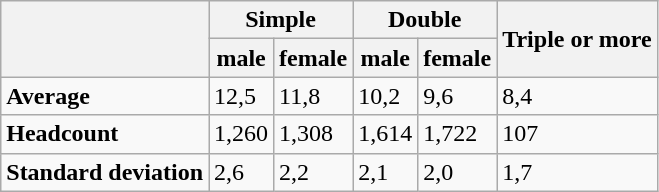<table class="wikitable">
<tr>
<th rowspan="2"></th>
<th colspan="2">Simple</th>
<th colspan="2">Double</th>
<th rowspan="2">Triple or more</th>
</tr>
<tr>
<th>male</th>
<th>female</th>
<th>male</th>
<th>female</th>
</tr>
<tr>
<td><strong>Average</strong></td>
<td>12,5</td>
<td>11,8</td>
<td>10,2</td>
<td>9,6</td>
<td>8,4</td>
</tr>
<tr>
<td><strong>Headcount</strong></td>
<td>1,260</td>
<td>1,308</td>
<td>1,614</td>
<td>1,722</td>
<td>107</td>
</tr>
<tr>
<td><strong>Standard deviation</strong></td>
<td>2,6</td>
<td>2,2</td>
<td>2,1</td>
<td>2,0</td>
<td>1,7</td>
</tr>
</table>
